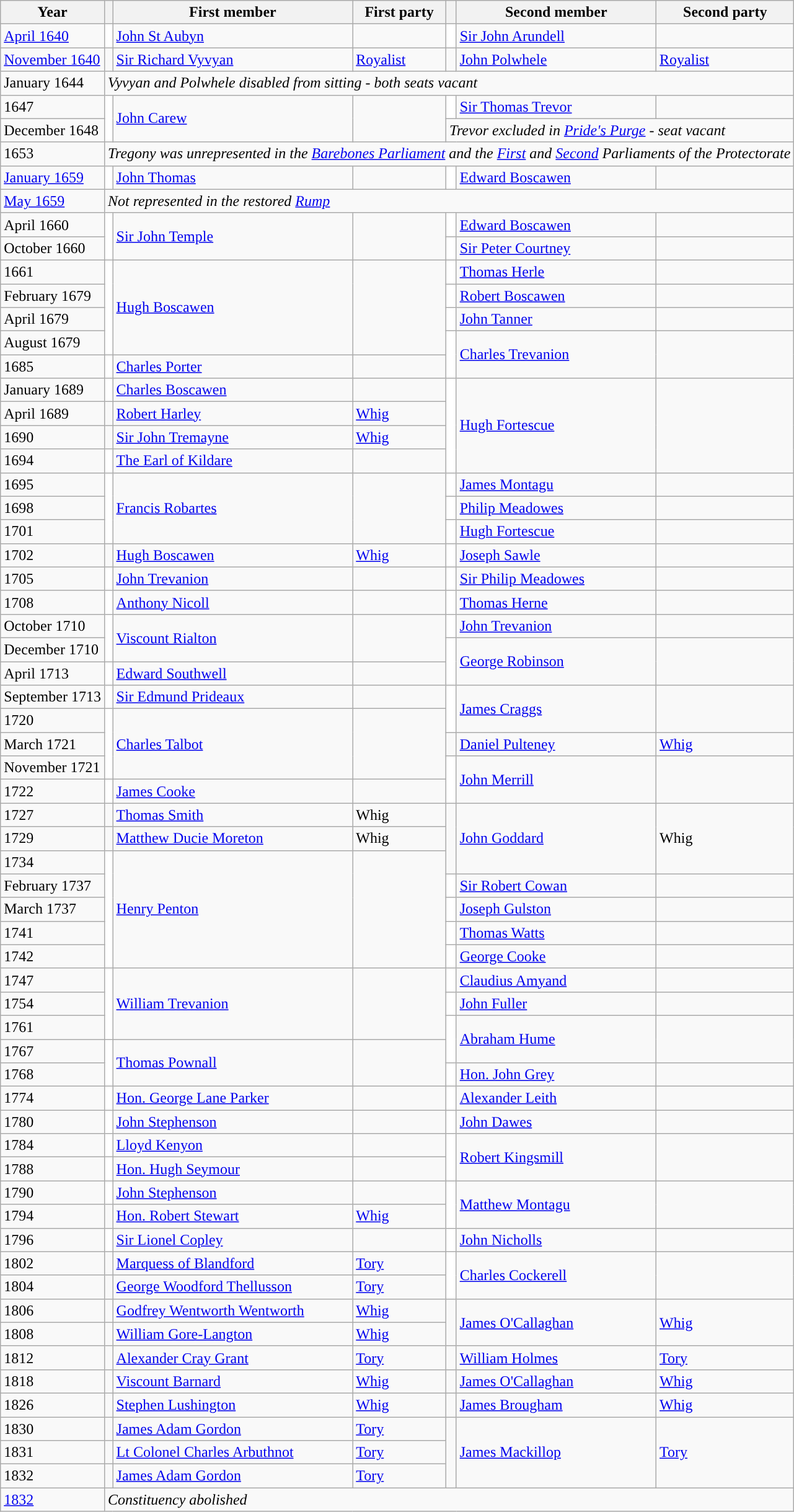<table class="wikitable">
<tr>
<th>Year</th>
<th></th>
<th>First member</th>
<th>First party</th>
<th></th>
<th>Second member</th>
<th>Second party</th>
</tr>
<tr>
<td><a href='#'>April 1640</a></td>
<td style="color:inherit;background-color: white"></td>
<td><a href='#'>John St Aubyn</a></td>
<td></td>
<td style="color:inherit;background-color: white"></td>
<td><a href='#'>Sir John Arundell</a></td>
<td></td>
</tr>
<tr>
<td><a href='#'>November 1640</a></td>
<td style="color:inherit;background-color: "></td>
<td><a href='#'>Sir Richard Vyvyan</a></td>
<td><a href='#'>Royalist</a></td>
<td style="color:inherit;background-color: "></td>
<td><a href='#'>John Polwhele</a></td>
<td><a href='#'>Royalist</a></td>
</tr>
<tr>
<td>January 1644</td>
<td colspan="6"><em>Vyvyan and Polwhele disabled from sitting - both seats vacant</em></td>
</tr>
<tr>
<td>1647</td>
<td rowspan="2" style="color:inherit;background-color: white"></td>
<td rowspan="2"><a href='#'>John Carew</a></td>
<td rowspan="2"></td>
<td style="color:inherit;background-color: white"></td>
<td><a href='#'>Sir Thomas Trevor</a></td>
<td></td>
</tr>
<tr>
<td>December 1648</td>
<td colspan="3"><em>Trevor excluded in <a href='#'>Pride's Purge</a> - seat vacant</em></td>
</tr>
<tr>
<td>1653</td>
<td colspan="6"><em>Tregony was unrepresented in the <a href='#'>Barebones Parliament</a> and the <a href='#'>First</a> and <a href='#'>Second</a> Parliaments of the Protectorate</em></td>
</tr>
<tr>
<td><a href='#'>January 1659</a></td>
<td style="color:inherit;background-color: white"></td>
<td><a href='#'>John Thomas</a></td>
<td></td>
<td style="color:inherit;background-color: white"></td>
<td><a href='#'>Edward Boscawen</a></td>
<td></td>
</tr>
<tr>
<td><a href='#'>May 1659</a></td>
<td colspan="6"><em>Not represented in the restored <a href='#'>Rump</a></em></td>
</tr>
<tr>
<td>April 1660</td>
<td rowspan="2" style="color:inherit;background-color: white"></td>
<td rowspan="2"><a href='#'>Sir John Temple</a></td>
<td rowspan="2"></td>
<td style="color:inherit;background-color: white"></td>
<td><a href='#'>Edward Boscawen</a></td>
<td></td>
</tr>
<tr>
<td>October 1660</td>
<td style="color:inherit;background-color: white"></td>
<td><a href='#'>Sir Peter Courtney</a></td>
<td></td>
</tr>
<tr>
<td>1661</td>
<td rowspan="4" style="color:inherit;background-color: white"></td>
<td rowspan="4"><a href='#'>Hugh Boscawen</a></td>
<td rowspan="4"></td>
<td style="color:inherit;background-color: white"></td>
<td><a href='#'>Thomas Herle</a></td>
<td></td>
</tr>
<tr>
<td>February 1679</td>
<td style="color:inherit;background-color: white"></td>
<td><a href='#'>Robert Boscawen</a></td>
<td></td>
</tr>
<tr>
<td>April 1679</td>
<td style="color:inherit;background-color: white"></td>
<td><a href='#'>John Tanner</a></td>
<td></td>
</tr>
<tr>
<td>August 1679</td>
<td rowspan="2" style="color:inherit;background-color: white"></td>
<td rowspan="2"><a href='#'>Charles Trevanion</a></td>
<td rowspan="2"></td>
</tr>
<tr>
<td>1685</td>
<td style="color:inherit;background-color: white"></td>
<td><a href='#'>Charles Porter</a></td>
<td></td>
</tr>
<tr>
<td>January 1689</td>
<td style="color:inherit;background-color: white"></td>
<td><a href='#'>Charles Boscawen</a></td>
<td></td>
<td rowspan="4" style="color:inherit;background-color: white"></td>
<td rowspan="4"><a href='#'>Hugh Fortescue</a></td>
<td rowspan="4"></td>
</tr>
<tr>
<td>April 1689</td>
<td style="color:inherit;background-color: "></td>
<td><a href='#'>Robert Harley</a></td>
<td><a href='#'>Whig</a></td>
</tr>
<tr>
<td>1690</td>
<td style="color:inherit;background-color: "></td>
<td><a href='#'>Sir John Tremayne</a></td>
<td><a href='#'>Whig</a></td>
</tr>
<tr>
<td>1694</td>
<td style="color:inherit;background-color: white"></td>
<td><a href='#'>The Earl of Kildare</a></td>
<td></td>
</tr>
<tr>
<td>1695</td>
<td rowspan="3" style="color:inherit;background-color: white"></td>
<td rowspan="3"><a href='#'>Francis Robartes</a></td>
<td rowspan="3"></td>
<td style="color:inherit;background-color: white"></td>
<td><a href='#'>James Montagu</a></td>
<td></td>
</tr>
<tr>
<td>1698</td>
<td style="color:inherit;background-color: white"></td>
<td><a href='#'>Philip Meadowes</a></td>
<td></td>
</tr>
<tr>
<td>1701</td>
<td style="color:inherit;background-color: white"></td>
<td><a href='#'>Hugh Fortescue</a></td>
<td></td>
</tr>
<tr>
<td>1702</td>
<td style="color:inherit;background-color: "></td>
<td><a href='#'>Hugh Boscawen</a></td>
<td><a href='#'>Whig</a></td>
<td style="color:inherit;background-color: white"></td>
<td><a href='#'>Joseph Sawle</a></td>
<td></td>
</tr>
<tr>
<td>1705</td>
<td style="color:inherit;background-color: white"></td>
<td><a href='#'>John Trevanion</a></td>
<td></td>
<td style="color:inherit;background-color: white"></td>
<td><a href='#'>Sir Philip Meadowes</a></td>
<td></td>
</tr>
<tr>
<td>1708</td>
<td style="color:inherit;background-color: white"></td>
<td><a href='#'>Anthony Nicoll</a></td>
<td></td>
<td style="color:inherit;background-color: white"></td>
<td><a href='#'>Thomas Herne</a></td>
<td></td>
</tr>
<tr>
<td>October 1710</td>
<td rowspan="2" style="color:inherit;background-color: white"></td>
<td rowspan="2"><a href='#'>Viscount Rialton</a></td>
<td rowspan="2"></td>
<td style="color:inherit;background-color: white"></td>
<td><a href='#'>John Trevanion</a></td>
<td></td>
</tr>
<tr>
<td>December 1710</td>
<td rowspan="2" style="color:inherit;background-color: white"></td>
<td rowspan="2"><a href='#'>George Robinson</a></td>
<td rowspan="2"></td>
</tr>
<tr>
<td>April 1713</td>
<td style="color:inherit;background-color: white"></td>
<td><a href='#'>Edward Southwell</a></td>
<td></td>
</tr>
<tr>
<td>September 1713</td>
<td style="color:inherit;background-color: white"></td>
<td><a href='#'>Sir Edmund Prideaux</a></td>
<td></td>
<td rowspan="2" style="color:inherit;background-color: white"></td>
<td rowspan="2"><a href='#'>James Craggs</a></td>
<td rowspan="2"></td>
</tr>
<tr>
<td>1720</td>
<td rowspan="3" style="color:inherit;background-color: white"></td>
<td rowspan="3"><a href='#'>Charles Talbot</a></td>
<td rowspan="3"></td>
</tr>
<tr>
<td>March 1721</td>
<td style="color:inherit;background-color: "></td>
<td><a href='#'>Daniel Pulteney</a></td>
<td><a href='#'>Whig</a></td>
</tr>
<tr>
<td>November 1721</td>
<td rowspan="2" style="color:inherit;background-color: white"></td>
<td rowspan="2"><a href='#'>John Merrill</a></td>
<td rowspan="2"></td>
</tr>
<tr>
<td>1722</td>
<td style="color:inherit;background-color: white"></td>
<td><a href='#'>James Cooke</a></td>
<td></td>
</tr>
<tr>
<td>1727</td>
<td style="color:inherit;background-color: "></td>
<td><a href='#'>Thomas Smith</a></td>
<td>Whig</td>
<td rowspan="3" style="color:inherit;background-color: "></td>
<td rowspan="3"><a href='#'>John Goddard</a></td>
<td rowspan="3">Whig</td>
</tr>
<tr>
<td>1729</td>
<td style="color:inherit;background-color: "></td>
<td><a href='#'>Matthew Ducie Moreton</a></td>
<td>Whig</td>
</tr>
<tr>
<td>1734</td>
<td rowspan="5" style="color:inherit;background-color: white"></td>
<td rowspan="5"><a href='#'>Henry Penton</a></td>
<td rowspan="5"></td>
</tr>
<tr>
<td>February 1737</td>
<td style="color:inherit;background-color: white"></td>
<td><a href='#'>Sir Robert Cowan</a></td>
<td></td>
</tr>
<tr>
<td>March 1737</td>
<td style="color:inherit;background-color: white"></td>
<td><a href='#'>Joseph Gulston</a></td>
<td></td>
</tr>
<tr>
<td>1741</td>
<td style="color:inherit;background-color: white"></td>
<td><a href='#'>Thomas Watts</a></td>
<td></td>
</tr>
<tr>
<td>1742</td>
<td style="color:inherit;background-color: white"></td>
<td><a href='#'>George Cooke</a></td>
<td></td>
</tr>
<tr>
<td>1747</td>
<td rowspan="3" style="color:inherit;background-color: white"></td>
<td rowspan="3"><a href='#'>William Trevanion</a></td>
<td rowspan="3"></td>
<td style="color:inherit;background-color: white"></td>
<td><a href='#'>Claudius Amyand</a></td>
<td></td>
</tr>
<tr>
<td>1754</td>
<td style="color:inherit;background-color: white"></td>
<td><a href='#'>John Fuller</a></td>
<td></td>
</tr>
<tr>
<td>1761</td>
<td rowspan="2" style="color:inherit;background-color: white"></td>
<td rowspan="2"><a href='#'>Abraham Hume</a></td>
<td rowspan="2"></td>
</tr>
<tr>
<td>1767</td>
<td rowspan="2" style="color:inherit;background-color: white"></td>
<td rowspan="2"><a href='#'>Thomas Pownall</a></td>
<td rowspan="2"></td>
</tr>
<tr>
<td>1768</td>
<td style="color:inherit;background-color: white"></td>
<td><a href='#'>Hon. John Grey</a></td>
<td></td>
</tr>
<tr>
<td>1774</td>
<td style="color:inherit;background-color: white"></td>
<td><a href='#'>Hon. George Lane Parker</a></td>
<td></td>
<td style="color:inherit;background-color: white"></td>
<td><a href='#'>Alexander Leith</a></td>
<td></td>
</tr>
<tr>
<td>1780</td>
<td style="color:inherit;background-color: white"></td>
<td><a href='#'>John Stephenson</a></td>
<td></td>
<td style="color:inherit;background-color: white"></td>
<td><a href='#'>John Dawes</a></td>
<td></td>
</tr>
<tr>
<td>1784</td>
<td style="color:inherit;background-color: white"></td>
<td><a href='#'>Lloyd Kenyon</a></td>
<td></td>
<td rowspan="2" style="color:inherit;background-color: white"></td>
<td rowspan="2"><a href='#'>Robert Kingsmill</a></td>
<td rowspan="2"></td>
</tr>
<tr>
<td>1788</td>
<td style="color:inherit;background-color: white"></td>
<td><a href='#'>Hon. Hugh Seymour</a></td>
<td></td>
</tr>
<tr>
<td>1790</td>
<td style="color:inherit;background-color: white"></td>
<td><a href='#'>John Stephenson</a></td>
<td></td>
<td rowspan="2" style="color:inherit;background-color: white"></td>
<td rowspan="2"><a href='#'>Matthew Montagu</a></td>
<td rowspan="2"></td>
</tr>
<tr>
<td>1794</td>
<td style="color:inherit;background-color: "></td>
<td><a href='#'>Hon. Robert Stewart</a></td>
<td><a href='#'>Whig</a></td>
</tr>
<tr>
<td>1796</td>
<td style="color:inherit;background-color: white"></td>
<td><a href='#'>Sir Lionel Copley</a></td>
<td></td>
<td style="color:inherit;background-color: white"></td>
<td><a href='#'>John Nicholls</a></td>
<td></td>
</tr>
<tr>
<td>1802</td>
<td style="color:inherit;background-color: "></td>
<td><a href='#'>Marquess of Blandford</a></td>
<td><a href='#'>Tory</a></td>
<td rowspan="2" style="color:inherit;background-color: white"></td>
<td rowspan="2"><a href='#'>Charles Cockerell</a></td>
<td rowspan="2"></td>
</tr>
<tr>
<td>1804</td>
<td style="color:inherit;background-color: "></td>
<td><a href='#'>George Woodford Thellusson</a></td>
<td><a href='#'>Tory</a></td>
</tr>
<tr>
<td>1806</td>
<td style="color:inherit;background-color: "></td>
<td><a href='#'>Godfrey Wentworth Wentworth</a></td>
<td><a href='#'>Whig</a></td>
<td rowspan="2" style="color:inherit;background-color: "></td>
<td rowspan="2"><a href='#'>James O'Callaghan</a></td>
<td rowspan="2"><a href='#'>Whig</a></td>
</tr>
<tr>
<td>1808</td>
<td style="color:inherit;background-color: "></td>
<td><a href='#'>William Gore-Langton</a></td>
<td><a href='#'>Whig</a></td>
</tr>
<tr>
<td>1812</td>
<td style="color:inherit;background-color: "></td>
<td><a href='#'>Alexander Cray Grant</a></td>
<td><a href='#'>Tory</a></td>
<td style="color:inherit;background-color: "></td>
<td><a href='#'>William Holmes</a></td>
<td><a href='#'>Tory</a></td>
</tr>
<tr>
<td>1818</td>
<td style="color:inherit;background-color: "></td>
<td><a href='#'>Viscount Barnard</a></td>
<td><a href='#'>Whig</a></td>
<td style="color:inherit;background-color: "></td>
<td><a href='#'>James O'Callaghan</a></td>
<td><a href='#'>Whig</a></td>
</tr>
<tr>
<td>1826</td>
<td style="color:inherit;background-color: "></td>
<td><a href='#'>Stephen Lushington</a></td>
<td><a href='#'>Whig</a></td>
<td style="color:inherit;background-color: "></td>
<td><a href='#'>James Brougham</a></td>
<td><a href='#'>Whig</a></td>
</tr>
<tr>
<td>1830</td>
<td style="color:inherit;background-color: "></td>
<td><a href='#'>James Adam Gordon</a></td>
<td><a href='#'>Tory</a></td>
<td rowspan="3" style="color:inherit;background-color: "></td>
<td rowspan="3"><a href='#'>James Mackillop</a></td>
<td rowspan="3"><a href='#'>Tory</a></td>
</tr>
<tr>
<td>1831</td>
<td style="color:inherit;background-color: "></td>
<td><a href='#'>Lt Colonel Charles Arbuthnot</a></td>
<td><a href='#'>Tory</a></td>
</tr>
<tr>
<td>1832</td>
<td style="color:inherit;background-color: "></td>
<td><a href='#'>James Adam Gordon</a></td>
<td><a href='#'>Tory</a></td>
</tr>
<tr>
<td><a href='#'>1832</a></td>
<td colspan="6"><em>Constituency abolished</em></td>
</tr>
</table>
